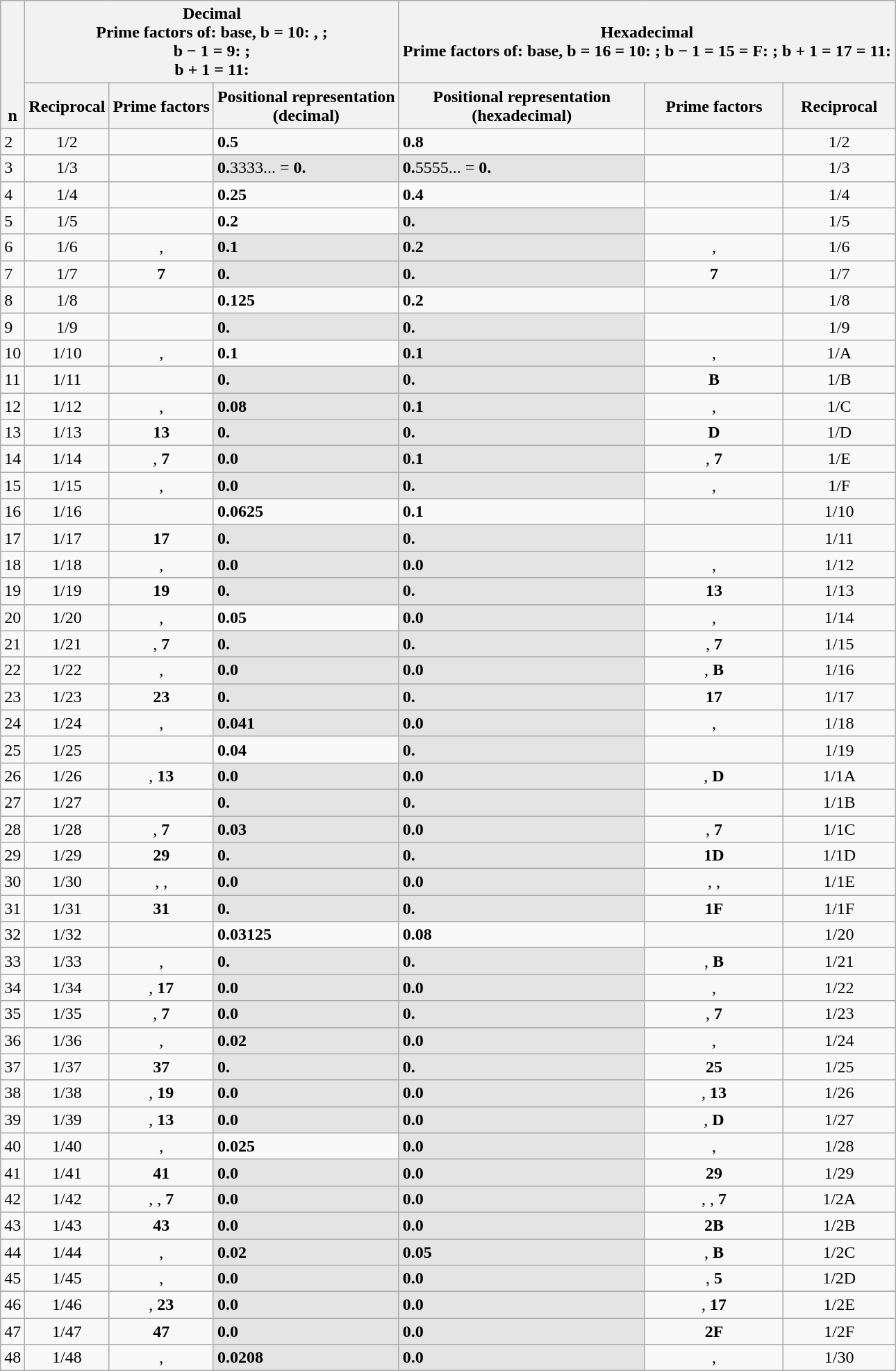<table class="wikitable">
<tr>
<th rowspan=2 style="vertical-align:bottom;">n</th>
<th colspan="3">Decimal<br>Prime factors of: base, b = 10: , ;<br>b − 1 = 9: ;<br>b + 1 = 11: </th>
<th colspan="3">Hexadecimal<br>Prime factors of: base, b = 16 = 10: ; b − 1 = 15 = F: ; b + 1 = 17 = 11: </th>
</tr>
<tr>
<th>Reciprocal</th>
<th>Prime factors</th>
<th>Positional representation<br>(decimal)</th>
<th>Positional representation<br>(hexadecimal)</th>
<th>Prime factors</th>
<th>Reciprocal</th>
</tr>
<tr>
<td>2</td>
<td align="center">1/2</td>
<td align="center"></td>
<td><strong>0.5</strong></td>
<td><strong>0.8</strong></td>
<td align="center"></td>
<td align="center">1/2</td>
</tr>
<tr>
<td>3</td>
<td align="center">1/3</td>
<td align="center"></td>
<td bgcolor=#e4e4e4><strong>0.</strong>3333... = <strong>0.</strong></td>
<td bgcolor="#e4e4e4"><strong>0.</strong>5555... = <strong>0.</strong></td>
<td align="center"></td>
<td align="center">1/3</td>
</tr>
<tr>
<td>4</td>
<td align="center">1/4</td>
<td align="center"></td>
<td><strong>0.25</strong></td>
<td><strong>0.4</strong></td>
<td align="center"></td>
<td align="center">1/4</td>
</tr>
<tr>
<td>5</td>
<td align="center">1/5</td>
<td align="center"></td>
<td><strong>0.2</strong></td>
<td bgcolor="#e4e4e4"><strong>0.</strong></td>
<td align="center"></td>
<td align="center">1/5</td>
</tr>
<tr>
<td>6</td>
<td align="center">1/6</td>
<td align="center">, </td>
<td bgcolor=#e4e4e4><strong>0.1</strong></td>
<td bgcolor="#e4e4e4"><strong>0.2</strong></td>
<td align="center">, </td>
<td align="center">1/6</td>
</tr>
<tr>
<td>7</td>
<td align="center">1/7</td>
<td align="center"><strong>7</strong></td>
<td bgcolor=#e4e4e4><strong>0.</strong></td>
<td bgcolor="#e4e4e4"><strong>0.</strong></td>
<td align="center"><strong>7</strong></td>
<td align="center">1/7</td>
</tr>
<tr>
<td>8</td>
<td align="center">1/8</td>
<td align="center"></td>
<td><strong>0.125</strong></td>
<td><strong>0.2</strong></td>
<td align="center"></td>
<td align="center">1/8</td>
</tr>
<tr>
<td>9</td>
<td align="center">1/9</td>
<td align="center"></td>
<td bgcolor=#e4e4e4><strong>0.</strong></td>
<td bgcolor="#e4e4e4"><strong>0.</strong></td>
<td align="center"></td>
<td align="center">1/9</td>
</tr>
<tr>
<td>10</td>
<td align="center">1/10</td>
<td align="center">, </td>
<td><strong>0.1</strong></td>
<td bgcolor="#e4e4e4"><strong>0.1</strong></td>
<td align="center">, </td>
<td align="center">1/A</td>
</tr>
<tr>
<td>11</td>
<td align="center">1/11</td>
<td align="center"></td>
<td bgcolor=#e4e4e4><strong>0.</strong></td>
<td bgcolor="#e4e4e4"><strong>0.</strong></td>
<td align="center"><strong>B</strong></td>
<td align="center">1/B</td>
</tr>
<tr>
<td>12</td>
<td align="center">1/12</td>
<td align="center">, </td>
<td bgcolor=#e4e4e4><strong>0.08</strong></td>
<td bgcolor="#e4e4e4"><strong>0.1</strong></td>
<td align="center">, </td>
<td align="center">1/C</td>
</tr>
<tr>
<td>13</td>
<td align="center">1/13</td>
<td align="center"><strong>13</strong></td>
<td bgcolor=#e4e4e4><strong>0.</strong></td>
<td bgcolor="#e4e4e4"><strong>0.</strong></td>
<td align="center"><strong>D</strong></td>
<td align="center">1/D</td>
</tr>
<tr>
<td>14</td>
<td align="center">1/14</td>
<td align="center">, <strong>7</strong></td>
<td bgcolor=#e4e4e4><strong>0.0</strong></td>
<td bgcolor="#e4e4e4"><strong>0.1</strong></td>
<td align="center">, <strong>7</strong></td>
<td align="center">1/E</td>
</tr>
<tr>
<td>15</td>
<td align="center">1/15</td>
<td align="center">, </td>
<td bgcolor=#e4e4e4><strong>0.0</strong></td>
<td bgcolor="#e4e4e4"><strong>0.</strong></td>
<td align="center">, </td>
<td align="center">1/F</td>
</tr>
<tr>
<td>16</td>
<td align="center">1/16</td>
<td align="center"></td>
<td><strong>0.0625</strong></td>
<td><strong>0.1</strong></td>
<td align="center"></td>
<td align="center">1/10</td>
</tr>
<tr>
<td>17</td>
<td align="center">1/17</td>
<td align="center"><strong>17</strong></td>
<td bgcolor=#e4e4e4><strong>0.</strong></td>
<td bgcolor="#e4e4e4"><strong>0.</strong></td>
<td align="center"></td>
<td align="center">1/11</td>
</tr>
<tr>
<td>18</td>
<td align="center">1/18</td>
<td align="center">, </td>
<td bgcolor=#e4e4e4><strong>0.0</strong></td>
<td bgcolor="#e4e4e4"><strong>0.0</strong></td>
<td align="center">, </td>
<td align="center">1/12</td>
</tr>
<tr>
<td>19</td>
<td align="center">1/19</td>
<td align="center"><strong>19</strong></td>
<td bgcolor=#e4e4e4><strong>0.</strong></td>
<td bgcolor="#e4e4e4"><strong>0.</strong></td>
<td align="center"><strong>13</strong></td>
<td align="center">1/13</td>
</tr>
<tr>
<td>20</td>
<td align="center">1/20</td>
<td align="center">, </td>
<td><strong>0.05</strong></td>
<td bgcolor="#e4e4e4"><strong>0.0</strong></td>
<td align="center">, </td>
<td align="center">1/14</td>
</tr>
<tr>
<td>21</td>
<td align="center">1/21</td>
<td align="center">, <strong>7</strong></td>
<td bgcolor=#e4e4e4><strong>0.</strong></td>
<td bgcolor="#e4e4e4"><strong>0.</strong></td>
<td align="center">, <strong>7</strong></td>
<td align="center">1/15</td>
</tr>
<tr>
<td>22</td>
<td align="center">1/22</td>
<td align="center">, </td>
<td bgcolor=#e4e4e4><strong>0.0</strong></td>
<td bgcolor="#e4e4e4"><strong>0.0</strong></td>
<td align="center">, <strong>B</strong></td>
<td align="center">1/16</td>
</tr>
<tr>
<td>23</td>
<td align="center">1/23</td>
<td align="center"><strong>23</strong></td>
<td bgcolor=#e4e4e4><strong>0.</strong></td>
<td bgcolor="#e4e4e4"><strong>0.</strong></td>
<td align="center"><strong>17</strong></td>
<td align="center">1/17</td>
</tr>
<tr>
<td>24</td>
<td align="center">1/24</td>
<td align="center">, </td>
<td bgcolor=#e4e4e4><strong>0.041</strong></td>
<td bgcolor="#e4e4e4"><strong>0.0</strong></td>
<td align="center">, </td>
<td align="center">1/18</td>
</tr>
<tr>
<td>25</td>
<td align="center">1/25</td>
<td align="center"></td>
<td><strong>0.04</strong></td>
<td bgcolor="#e4e4e4"><strong>0.</strong></td>
<td align="center"></td>
<td align="center">1/19</td>
</tr>
<tr>
<td>26</td>
<td align="center">1/26</td>
<td align="center">, <strong>13</strong></td>
<td bgcolor=#e4e4e4><strong>0.0</strong></td>
<td bgcolor="#e4e4e4"><strong>0.0</strong></td>
<td align="center">, <strong>D</strong></td>
<td align="center">1/1A</td>
</tr>
<tr>
<td>27</td>
<td align="center">1/27</td>
<td align="center"></td>
<td bgcolor=#e4e4e4><strong>0.</strong></td>
<td bgcolor="#e4e4e4"><strong>0.</strong></td>
<td align="center"></td>
<td align="center">1/1B</td>
</tr>
<tr>
<td>28</td>
<td align="center">1/28</td>
<td align="center">, <strong>7</strong></td>
<td bgcolor=#e4e4e4><strong>0.03</strong></td>
<td bgcolor="#e4e4e4"><strong>0.0</strong></td>
<td align="center">, <strong>7</strong></td>
<td align="center">1/1C</td>
</tr>
<tr>
<td>29</td>
<td align="center">1/29</td>
<td align="center"><strong>29</strong></td>
<td bgcolor=#e4e4e4><strong>0.</strong></td>
<td bgcolor="#e4e4e4"><strong>0.</strong></td>
<td align="center"><strong>1D</strong></td>
<td align="center">1/1D</td>
</tr>
<tr>
<td>30</td>
<td align="center">1/30</td>
<td align="center">, , </td>
<td bgcolor=#e4e4e4><strong>0.0</strong></td>
<td bgcolor="#e4e4e4"><strong>0.0</strong></td>
<td align="center">, , </td>
<td align="center">1/1E</td>
</tr>
<tr>
<td>31</td>
<td align="center">1/31</td>
<td align="center"><strong>31</strong></td>
<td bgcolor=#e4e4e4><strong>0.</strong></td>
<td bgcolor="#e4e4e4"><strong>0.</strong></td>
<td align="center"><strong>1F</strong></td>
<td align="center">1/1F</td>
</tr>
<tr>
<td>32</td>
<td align="center">1/32</td>
<td align="center"></td>
<td><strong>0.03125</strong></td>
<td><strong>0.08</strong></td>
<td align="center"></td>
<td align="center">1/20</td>
</tr>
<tr>
<td>33</td>
<td align="center">1/33</td>
<td align="center">, </td>
<td bgcolor=#e4e4e4><strong>0.</strong></td>
<td bgcolor="#e4e4e4"><strong>0.</strong></td>
<td align="center">, <strong>B</strong></td>
<td align="center">1/21</td>
</tr>
<tr>
<td>34</td>
<td align="center">1/34</td>
<td align="center">, <strong>17</strong></td>
<td bgcolor=#e4e4e4><strong>0.0</strong></td>
<td bgcolor="#e4e4e4"><strong>0.0</strong></td>
<td align="center">, </td>
<td align="center">1/22</td>
</tr>
<tr>
<td>35</td>
<td align="center">1/35</td>
<td align="center">, <strong>7</strong></td>
<td bgcolor=#e4e4e4><strong>0.0</strong></td>
<td bgcolor="#e4e4e4"><strong>0.</strong></td>
<td align="center">, <strong>7</strong></td>
<td align="center">1/23</td>
</tr>
<tr>
<td>36</td>
<td align="center">1/36</td>
<td align="center">, </td>
<td bgcolor=#e4e4e4><strong>0.02</strong></td>
<td bgcolor="#e4e4e4"><strong>0.0</strong></td>
<td align="center">, </td>
<td align="center">1/24</td>
</tr>
<tr>
<td>37</td>
<td align="center">1/37</td>
<td align="center"><strong>37</strong></td>
<td bgcolor=#e4e4e4><strong>0.</strong></td>
<td bgcolor="#e4e4e4"><strong>0.</strong></td>
<td align="center"><strong>25</strong></td>
<td align="center">1/25</td>
</tr>
<tr>
<td>38</td>
<td align="center">1/38</td>
<td align="center">, <strong>19</strong></td>
<td bgcolor=#e4e4e4><strong>0.0</strong></td>
<td bgcolor="#e4e4e4"><strong>0.0</strong></td>
<td align="center">, <strong>13</strong></td>
<td align="center">1/26</td>
</tr>
<tr>
<td>39</td>
<td align="center">1/39</td>
<td align="center">, <strong>13</strong></td>
<td bgcolor=#e4e4e4><strong>0.0</strong></td>
<td bgcolor="#e4e4e4"><strong>0.0</strong></td>
<td align="center">, <strong>D</strong></td>
<td align="center">1/27</td>
</tr>
<tr>
<td>40</td>
<td align="center">1/40</td>
<td align="center">, </td>
<td><strong>0.025</strong></td>
<td bgcolor="#e4e4e4"><strong>0.0</strong></td>
<td align="center">, </td>
<td align="center">1/28</td>
</tr>
<tr>
<td>41</td>
<td align="center">1/41</td>
<td align="center"><strong>41</strong></td>
<td bgcolor=#e4e4e4><strong>0.0</strong></td>
<td bgcolor="#e4e4e4"><strong>0.0</strong></td>
<td align="center"><strong>29</strong></td>
<td align="center">1/29</td>
</tr>
<tr>
<td>42</td>
<td align="center">1/42</td>
<td align="center">, , <strong>7</strong></td>
<td bgcolor=#e4e4e4><strong>0.0</strong></td>
<td bgcolor="#e4e4e4"><strong>0.0</strong></td>
<td align="center">, , <strong>7</strong></td>
<td align="center">1/2A</td>
</tr>
<tr>
<td>43</td>
<td align="center">1/43</td>
<td align="center"><strong>43</strong></td>
<td bgcolor=#e4e4e4><strong>0.0</strong></td>
<td bgcolor="#e4e4e4"><strong>0.0</strong></td>
<td align="center"><strong>2B</strong></td>
<td align="center">1/2B</td>
</tr>
<tr>
<td>44</td>
<td align="center">1/44</td>
<td align="center">, </td>
<td bgcolor=#e4e4e4><strong>0.02</strong></td>
<td bgcolor="#e4e4e4"><strong>0.05</strong></td>
<td align="center">, <strong>B</strong></td>
<td align="center">1/2C</td>
</tr>
<tr>
<td>45</td>
<td align="center">1/45</td>
<td align="center">, </td>
<td bgcolor=#e4e4e4><strong>0.0</strong></td>
<td bgcolor="#e4e4e4"><strong>0.0</strong></td>
<td align="center">, <strong>5</strong></td>
<td align="center">1/2D</td>
</tr>
<tr>
<td>46</td>
<td align="center">1/46</td>
<td align="center">, <strong>23</strong></td>
<td bgcolor=#e4e4e4><strong>0.0</strong></td>
<td bgcolor="#e4e4e4"><strong>0.0</strong></td>
<td align="center">, <strong>17</strong></td>
<td align="center">1/2E</td>
</tr>
<tr>
<td>47</td>
<td align="center">1/47</td>
<td align="center"><strong>47</strong></td>
<td bgcolor=#e4e4e4><strong>0.0</strong></td>
<td bgcolor="#e4e4e4"><strong>0.0</strong></td>
<td align="center"><strong>2F</strong></td>
<td align="center">1/2F</td>
</tr>
<tr>
<td>48</td>
<td align="center">1/48</td>
<td align="center">, </td>
<td bgcolor=#e4e4e4><strong>0.0208</strong></td>
<td bgcolor="#e4e4e4"><strong>0.0</strong></td>
<td align="center">, </td>
<td align="center">1/30</td>
</tr>
</table>
